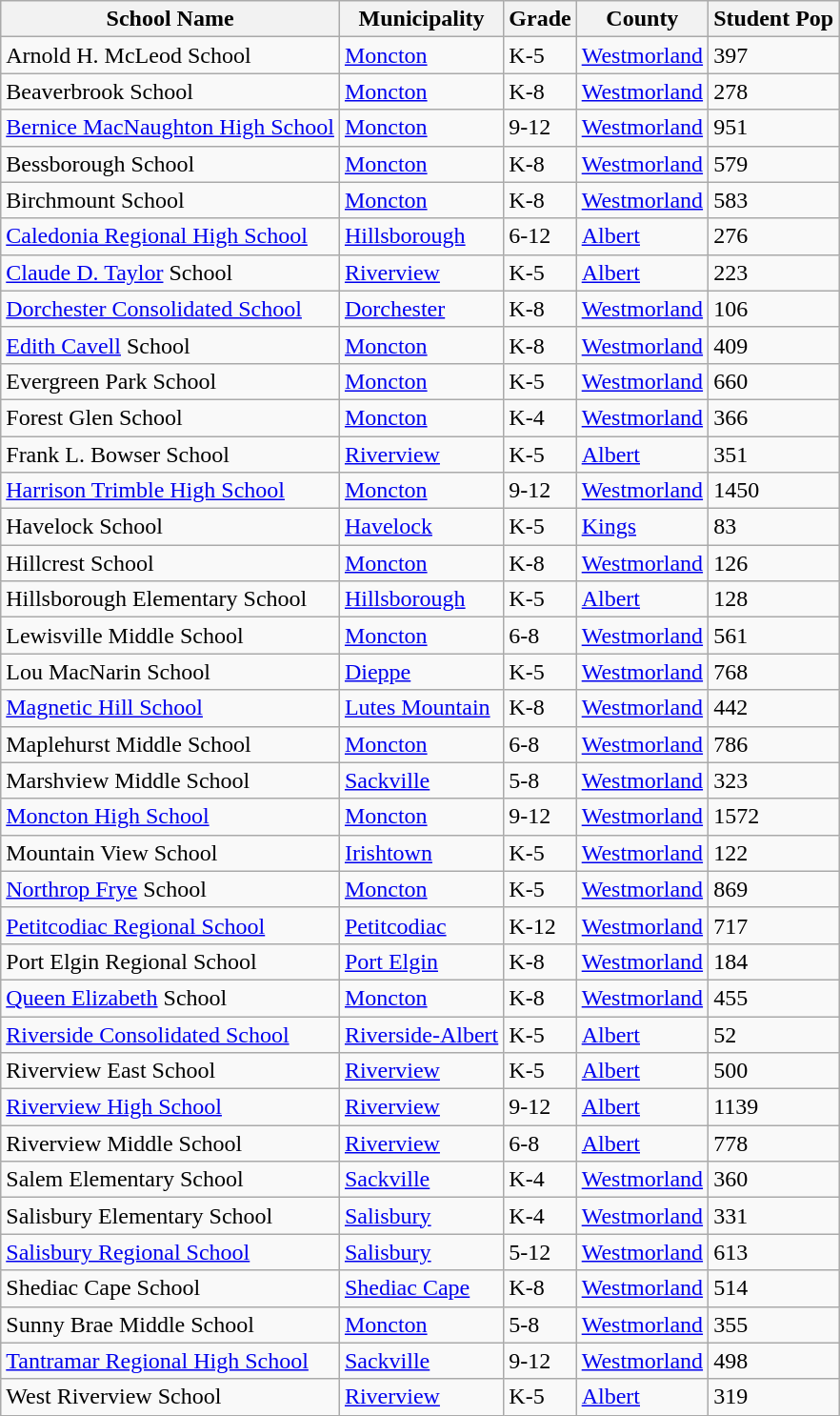<table class="wikitable sortable">
<tr>
<th>School Name</th>
<th>Municipality</th>
<th>Grade</th>
<th>County</th>
<th>Student Pop</th>
</tr>
<tr>
<td>Arnold H. McLeod School</td>
<td><a href='#'>Moncton</a></td>
<td>K-5</td>
<td><a href='#'>Westmorland</a></td>
<td>397</td>
</tr>
<tr>
<td>Beaverbrook School</td>
<td><a href='#'>Moncton</a></td>
<td>K-8</td>
<td><a href='#'>Westmorland</a></td>
<td>278</td>
</tr>
<tr>
<td><a href='#'>Bernice MacNaughton High School</a></td>
<td><a href='#'>Moncton</a></td>
<td>9-12</td>
<td><a href='#'>Westmorland</a></td>
<td>951</td>
</tr>
<tr>
<td>Bessborough School</td>
<td><a href='#'>Moncton</a></td>
<td>K-8</td>
<td><a href='#'>Westmorland</a></td>
<td>579</td>
</tr>
<tr>
<td>Birchmount School</td>
<td><a href='#'>Moncton</a></td>
<td>K-8</td>
<td><a href='#'>Westmorland</a></td>
<td>583</td>
</tr>
<tr>
<td><a href='#'>Caledonia Regional High School</a></td>
<td><a href='#'>Hillsborough</a></td>
<td>6-12</td>
<td><a href='#'>Albert</a></td>
<td>276</td>
</tr>
<tr>
<td><a href='#'>Claude D. Taylor</a> School</td>
<td><a href='#'>Riverview</a></td>
<td>K-5</td>
<td><a href='#'>Albert</a></td>
<td>223</td>
</tr>
<tr>
<td><a href='#'>Dorchester Consolidated School</a></td>
<td><a href='#'>Dorchester</a></td>
<td>K-8</td>
<td><a href='#'>Westmorland</a></td>
<td>106</td>
</tr>
<tr>
<td><a href='#'>Edith Cavell</a> School</td>
<td><a href='#'>Moncton</a></td>
<td>K-8</td>
<td><a href='#'>Westmorland</a></td>
<td>409<br></td>
</tr>
<tr>
<td>Evergreen Park School</td>
<td><a href='#'>Moncton</a></td>
<td>K-5</td>
<td><a href='#'>Westmorland</a></td>
<td>660<br></td>
</tr>
<tr>
<td>Forest Glen School</td>
<td><a href='#'>Moncton</a></td>
<td>K-4</td>
<td><a href='#'>Westmorland</a></td>
<td>366<br></td>
</tr>
<tr>
<td>Frank L. Bowser School</td>
<td><a href='#'>Riverview</a></td>
<td>K-5</td>
<td><a href='#'>Albert</a></td>
<td>351<br></td>
</tr>
<tr>
<td><a href='#'>Harrison Trimble High School</a></td>
<td><a href='#'>Moncton</a></td>
<td>9-12</td>
<td><a href='#'>Westmorland</a></td>
<td>1450<br></td>
</tr>
<tr>
<td>Havelock School</td>
<td><a href='#'>Havelock</a></td>
<td>K-5</td>
<td><a href='#'>Kings</a></td>
<td>83</td>
</tr>
<tr>
<td>Hillcrest School</td>
<td><a href='#'>Moncton</a></td>
<td>K-8</td>
<td><a href='#'>Westmorland</a></td>
<td>126</td>
</tr>
<tr>
<td>Hillsborough Elementary School</td>
<td><a href='#'>Hillsborough</a></td>
<td>K-5</td>
<td><a href='#'>Albert</a></td>
<td>128<br></td>
</tr>
<tr>
<td>Lewisville Middle School</td>
<td><a href='#'>Moncton</a></td>
<td>6-8</td>
<td><a href='#'>Westmorland</a></td>
<td>561</td>
</tr>
<tr>
<td>Lou MacNarin School</td>
<td><a href='#'>Dieppe</a></td>
<td>K-5</td>
<td><a href='#'>Westmorland</a></td>
<td>768</td>
</tr>
<tr>
<td><a href='#'>Magnetic Hill School</a></td>
<td><a href='#'>Lutes Mountain</a></td>
<td>K-8</td>
<td><a href='#'>Westmorland</a></td>
<td>442</td>
</tr>
<tr>
<td>Maplehurst Middle School</td>
<td><a href='#'>Moncton</a></td>
<td>6-8</td>
<td><a href='#'>Westmorland</a></td>
<td>786</td>
</tr>
<tr>
<td>Marshview Middle School</td>
<td><a href='#'>Sackville</a></td>
<td>5-8</td>
<td><a href='#'>Westmorland</a></td>
<td>323</td>
</tr>
<tr>
<td><a href='#'>Moncton High School</a></td>
<td><a href='#'>Moncton</a></td>
<td>9-12</td>
<td><a href='#'>Westmorland</a></td>
<td>1572</td>
</tr>
<tr>
<td>Mountain View School</td>
<td><a href='#'>Irishtown</a></td>
<td>K-5</td>
<td><a href='#'>Westmorland</a></td>
<td>122</td>
</tr>
<tr>
<td><a href='#'>Northrop Frye</a> School</td>
<td><a href='#'>Moncton</a></td>
<td>K-5</td>
<td><a href='#'>Westmorland</a></td>
<td>869</td>
</tr>
<tr>
<td><a href='#'>Petitcodiac Regional School</a></td>
<td><a href='#'>Petitcodiac</a></td>
<td>K-12</td>
<td><a href='#'>Westmorland</a></td>
<td>717<br></td>
</tr>
<tr>
<td>Port Elgin Regional School</td>
<td><a href='#'>Port Elgin</a></td>
<td>K-8</td>
<td><a href='#'>Westmorland</a></td>
<td>184</td>
</tr>
<tr>
<td><a href='#'>Queen Elizabeth</a> School</td>
<td><a href='#'>Moncton</a></td>
<td>K-8</td>
<td><a href='#'>Westmorland</a></td>
<td>455</td>
</tr>
<tr>
<td><a href='#'>Riverside Consolidated School</a></td>
<td><a href='#'>Riverside-Albert</a></td>
<td>K-5</td>
<td><a href='#'>Albert</a></td>
<td>52<br></td>
</tr>
<tr>
<td>Riverview East School</td>
<td><a href='#'>Riverview</a></td>
<td>K-5</td>
<td><a href='#'>Albert</a></td>
<td>500</td>
</tr>
<tr>
<td><a href='#'>Riverview High School</a></td>
<td><a href='#'>Riverview</a></td>
<td>9-12</td>
<td><a href='#'>Albert</a></td>
<td>1139<br></td>
</tr>
<tr>
<td>Riverview Middle School</td>
<td><a href='#'>Riverview</a></td>
<td>6-8</td>
<td><a href='#'>Albert</a></td>
<td>778</td>
</tr>
<tr>
<td>Salem Elementary School</td>
<td><a href='#'>Sackville</a></td>
<td>K-4</td>
<td><a href='#'>Westmorland</a></td>
<td>360</td>
</tr>
<tr>
<td>Salisbury Elementary School</td>
<td><a href='#'>Salisbury</a></td>
<td>K-4</td>
<td><a href='#'>Westmorland</a></td>
<td>331</td>
</tr>
<tr>
<td><a href='#'>Salisbury Regional School</a></td>
<td><a href='#'>Salisbury</a></td>
<td>5-12</td>
<td><a href='#'>Westmorland</a></td>
<td>613</td>
</tr>
<tr>
<td>Shediac Cape School</td>
<td><a href='#'>Shediac Cape</a></td>
<td>K-8</td>
<td><a href='#'>Westmorland</a></td>
<td>514<br></td>
</tr>
<tr>
<td>Sunny Brae Middle School</td>
<td><a href='#'>Moncton</a></td>
<td>5-8</td>
<td><a href='#'>Westmorland</a></td>
<td>355</td>
</tr>
<tr>
<td><a href='#'>Tantramar Regional High School</a></td>
<td><a href='#'>Sackville</a></td>
<td>9-12</td>
<td><a href='#'>Westmorland</a></td>
<td>498</td>
</tr>
<tr>
<td>West Riverview School</td>
<td><a href='#'>Riverview</a></td>
<td>K-5</td>
<td><a href='#'>Albert</a></td>
<td>319</td>
</tr>
</table>
